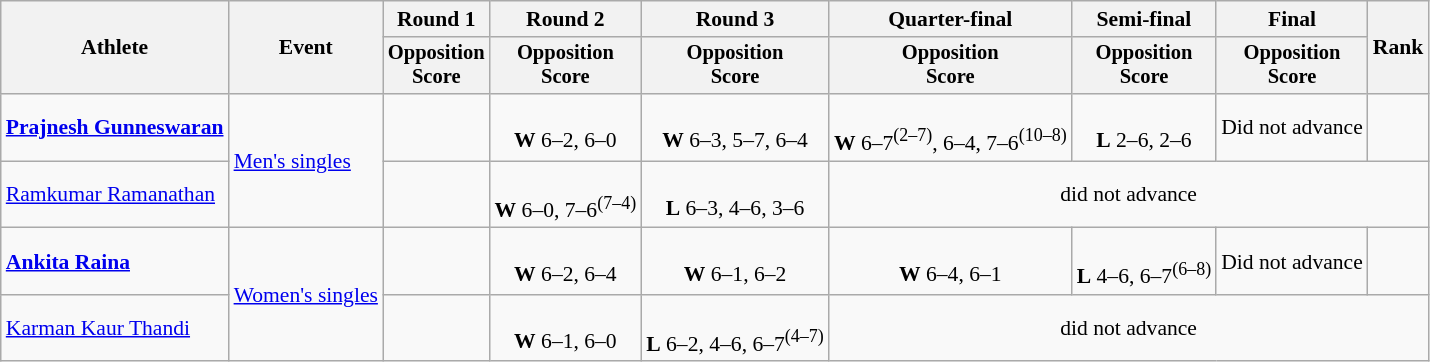<table class=wikitable style="text-align:center; font-size:90%">
<tr>
<th rowspan="2">Athlete</th>
<th rowspan="2">Event</th>
<th>Round 1</th>
<th>Round 2</th>
<th>Round 3</th>
<th>Quarter-final</th>
<th>Semi-final</th>
<th>Final</th>
<th rowspan="2">Rank</th>
</tr>
<tr style="font-size:95%">
<th>Opposition<br>Score</th>
<th>Opposition<br>Score</th>
<th>Opposition<br>Score</th>
<th>Opposition<br>Score</th>
<th>Opposition<br>Score</th>
<th>Opposition<br>Score</th>
</tr>
<tr>
<td align=left><strong><a href='#'>Prajnesh Gunneswaran</a></strong></td>
<td align=left rowspan="2"><a href='#'>Men's singles</a></td>
<td></td>
<td><br><strong>W</strong> 6–2, 6–0</td>
<td><br><strong>W</strong> 6–3, 5–7, 6–4</td>
<td><br><strong>W</strong> 6–7<sup>(2–7)</sup>, 6–4, 7–6<sup>(10–8)</sup></td>
<td><br><strong>L</strong> 2–6, 2–6</td>
<td>Did not advance</td>
<td></td>
</tr>
<tr>
<td align=left><a href='#'>Ramkumar Ramanathan</a></td>
<td></td>
<td><br><strong>W</strong> 6–0, 7–6<sup>(7–4)</sup></td>
<td><br><strong>L</strong> 6–3, 4–6, 3–6</td>
<td colspan="4">did not advance</td>
</tr>
<tr>
<td align=left><strong><a href='#'>Ankita Raina</a></strong></td>
<td align=left rowspan="2"><a href='#'>Women's singles</a></td>
<td></td>
<td><br><strong>W</strong> 6–2, 6–4</td>
<td><br><strong>W</strong> 6–1, 6–2</td>
<td><br><strong>W</strong> 6–4, 6–1</td>
<td><br><strong>L</strong> 4–6, 6–7<sup>(6–8)</sup></td>
<td>Did not advance</td>
<td></td>
</tr>
<tr>
<td align=left><a href='#'>Karman Kaur Thandi</a></td>
<td></td>
<td><br><strong>W</strong> 6–1, 6–0</td>
<td><br><strong>L</strong> 6–2, 4–6, 6–7<sup>(4–7)</sup></td>
<td colspan=5>did not advance</td>
</tr>
</table>
